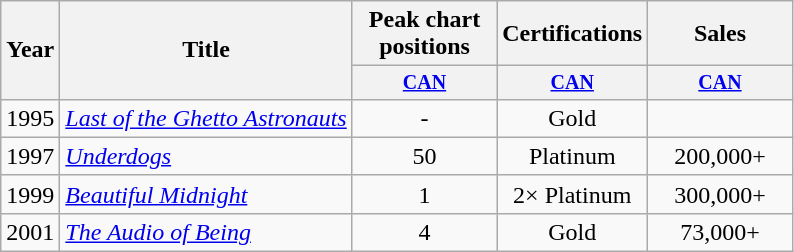<table class="wikitable">
<tr>
<th rowspan="2">Year</th>
<th rowspan="2">Title</th>
<th>Peak chart positions</th>
<th>Certifications</th>
<th>Sales</th>
</tr>
<tr style="font-size: smaller;">
<th style="width:90px;"><a href='#'>CAN</a><br></th>
<th style="width:90px;"><a href='#'>CAN</a><br></th>
<th style="width:90px;"><a href='#'>CAN</a><br></th>
</tr>
<tr>
<td>1995</td>
<td><em><a href='#'>Last of the Ghetto Astronauts</a></em></td>
<td style="text-align:center;">-</td>
<td style="text-align:center;">Gold</td>
<td style="text-align:center;"></td>
</tr>
<tr>
<td>1997</td>
<td><em><a href='#'>Underdogs</a></em></td>
<td style="text-align:center;">50</td>
<td style="text-align:center;">Platinum</td>
<td style="text-align:center;">200,000+</td>
</tr>
<tr>
<td>1999</td>
<td><em><a href='#'>Beautiful Midnight</a></em></td>
<td style="text-align:center;">1</td>
<td style="text-align:center;">2× Platinum</td>
<td style="text-align:center;">300,000+</td>
</tr>
<tr>
<td>2001</td>
<td><em><a href='#'>The Audio of Being</a></em></td>
<td style="text-align:center;">4</td>
<td style="text-align:center;">Gold</td>
<td style="text-align:center;">73,000+</td>
</tr>
</table>
